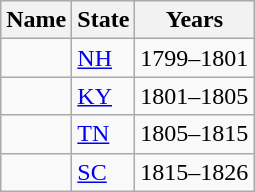<table class="wikitable sortable">
<tr>
<th>Name</th>
<th>State</th>
<th>Years</th>
</tr>
<tr>
<td></td>
<td><a href='#'>NH</a></td>
<td>1799–1801</td>
</tr>
<tr>
<td></td>
<td><a href='#'>KY</a></td>
<td>1801–1805</td>
</tr>
<tr>
<td></td>
<td><a href='#'>TN</a></td>
<td>1805–1815</td>
</tr>
<tr>
<td></td>
<td><a href='#'>SC</a></td>
<td>1815–1826</td>
</tr>
</table>
